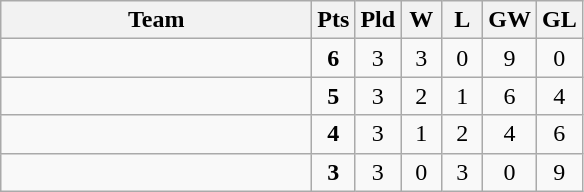<table class="wikitable" style="text-align:center">
<tr>
<th width=200>Team</th>
<th width=20>Pts</th>
<th width=20>Pld</th>
<th width=20>W</th>
<th width=20>L</th>
<th width=20>GW</th>
<th width=20>GL</th>
</tr>
<tr>
<td style="text-align:left;"></td>
<td><strong>6</strong></td>
<td>3</td>
<td>3</td>
<td>0</td>
<td>9</td>
<td>0</td>
</tr>
<tr>
<td style="text-align:left;"></td>
<td><strong>5</strong></td>
<td>3</td>
<td>2</td>
<td>1</td>
<td>6</td>
<td>4</td>
</tr>
<tr>
<td style="text-align:left;"></td>
<td><strong>4</strong></td>
<td>3</td>
<td>1</td>
<td>2</td>
<td>4</td>
<td>6</td>
</tr>
<tr>
<td style="text-align:left;"></td>
<td><strong>3</strong></td>
<td>3</td>
<td>0</td>
<td>3</td>
<td>0</td>
<td>9</td>
</tr>
</table>
